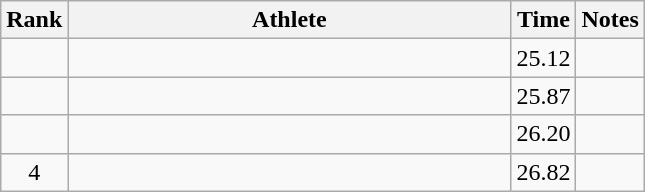<table class="wikitable" style="text-align:center">
<tr>
<th>Rank</th>
<th Style="width:18em">Athlete</th>
<th>Time</th>
<th>Notes</th>
</tr>
<tr>
<td></td>
<td style="text-align:left"></td>
<td>25.12</td>
<td></td>
</tr>
<tr>
<td></td>
<td style="text-align:left"></td>
<td>25.87</td>
<td></td>
</tr>
<tr>
<td></td>
<td style="text-align:left"></td>
<td>26.20</td>
<td></td>
</tr>
<tr>
<td>4</td>
<td style="text-align:left"></td>
<td>26.82</td>
<td></td>
</tr>
</table>
